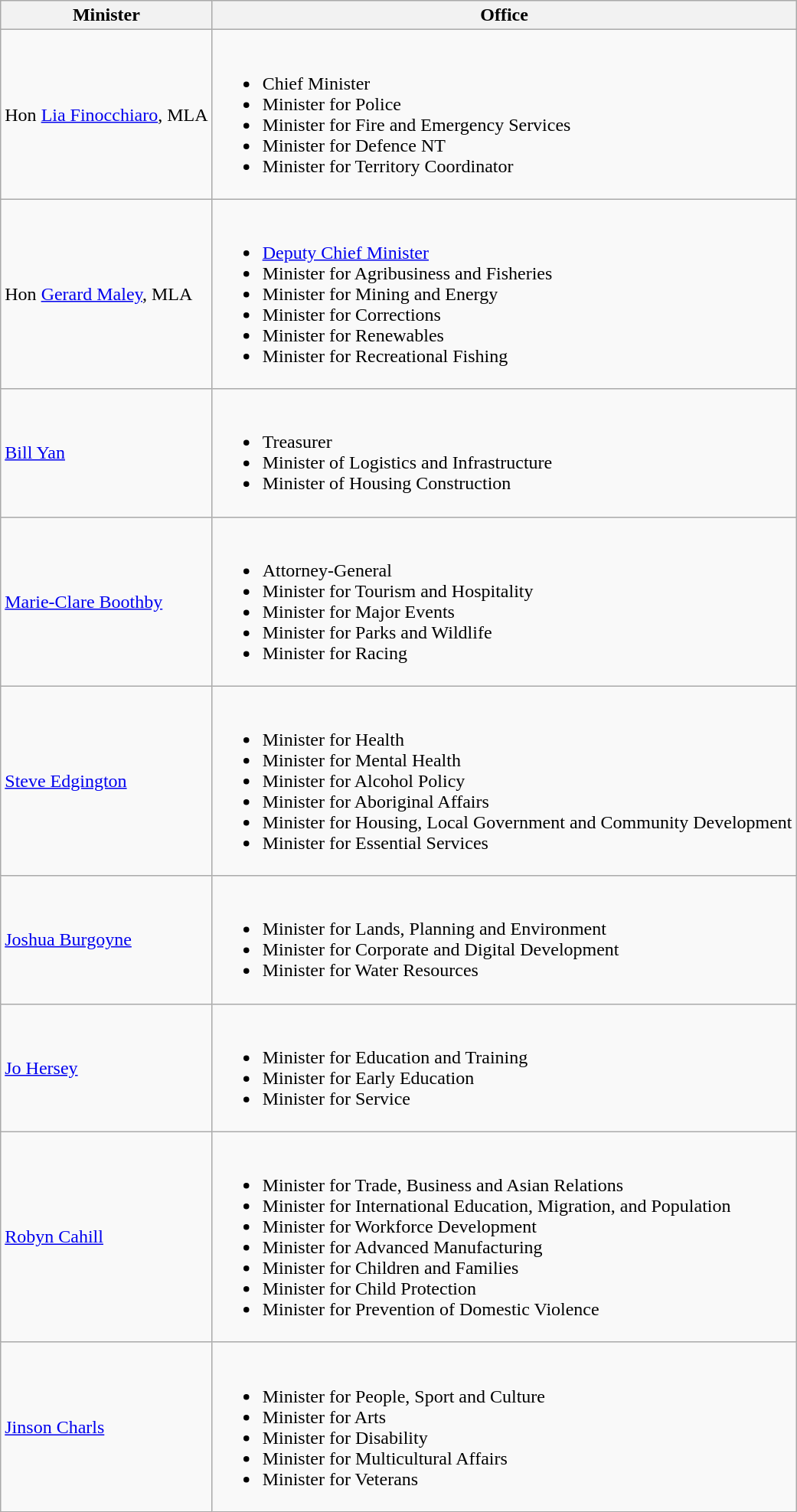<table class="wikitable">
<tr>
<th>Minister</th>
<th>Office</th>
</tr>
<tr>
<td>Hon <a href='#'>Lia Finocchiaro</a>, MLA</td>
<td><br><ul><li>Chief Minister</li><li>Minister for Police</li><li>Minister for Fire and Emergency Services</li><li>Minister for Defence NT</li><li>Minister for Territory Coordinator</li></ul></td>
</tr>
<tr>
<td>Hon <a href='#'>Gerard Maley</a>, MLA</td>
<td><br><ul><li><a href='#'>Deputy Chief Minister</a></li><li>Minister for Agribusiness and Fisheries</li><li>Minister for Mining and Energy</li><li>Minister for Corrections</li><li>Minister for Renewables</li><li>Minister for Recreational Fishing</li></ul></td>
</tr>
<tr>
<td><a href='#'>Bill Yan</a></td>
<td><br><ul><li>Treasurer</li><li>Minister of Logistics and Infrastructure</li><li>Minister of Housing Construction</li></ul></td>
</tr>
<tr>
<td><a href='#'>Marie-Clare Boothby</a></td>
<td><br><ul><li>Attorney-General</li><li>Minister for Tourism and Hospitality</li><li>Minister for Major Events</li><li>Minister for Parks and Wildlife</li><li>Minister for Racing</li></ul></td>
</tr>
<tr>
<td><a href='#'>Steve Edgington</a></td>
<td><br><ul><li>Minister for Health</li><li>Minister for Mental Health</li><li>Minister for Alcohol Policy</li><li>Minister for Aboriginal Affairs</li><li>Minister for Housing, Local Government and Community Development</li><li>Minister for Essential Services</li></ul></td>
</tr>
<tr>
<td><a href='#'>Joshua Burgoyne</a></td>
<td><br><ul><li>Minister for Lands, Planning and Environment</li><li>Minister for Corporate and Digital Development</li><li>Minister for Water Resources</li></ul></td>
</tr>
<tr>
<td><a href='#'>Jo Hersey</a></td>
<td><br><ul><li>Minister for Education and Training</li><li>Minister for Early Education</li><li>Minister for Service</li></ul></td>
</tr>
<tr>
<td><a href='#'>Robyn Cahill</a></td>
<td><br><ul><li>Minister for Trade, Business and Asian Relations</li><li>Minister for International Education, Migration, and Population</li><li>Minister for Workforce Development</li><li>Minister for Advanced Manufacturing</li><li>Minister for Children and Families</li><li>Minister for Child Protection</li><li>Minister for Prevention of Domestic Violence</li></ul></td>
</tr>
<tr>
<td><a href='#'>Jinson Charls</a></td>
<td><br><ul><li>Minister for People, Sport and Culture</li><li>Minister for Arts</li><li>Minister for Disability</li><li>Minister for Multicultural Affairs</li><li>Minister for Veterans</li></ul></td>
</tr>
</table>
